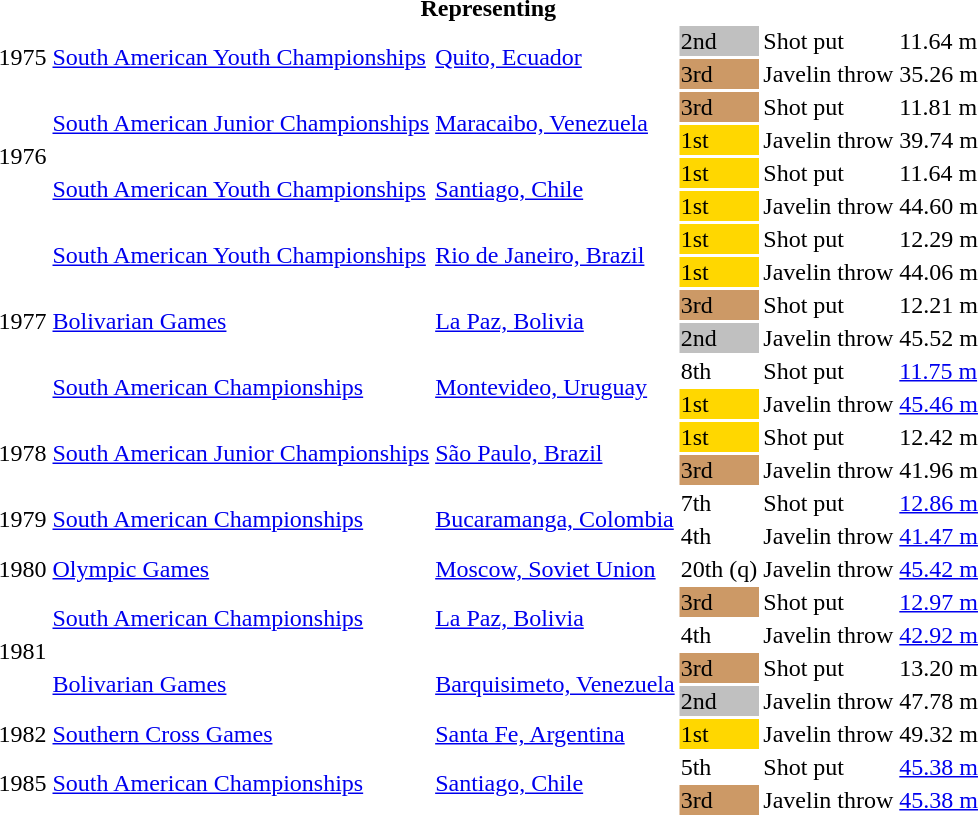<table>
<tr>
<th colspan=6>Representing </th>
</tr>
<tr>
<td rowspan=2>1975</td>
<td rowspan=2><a href='#'>South American Youth Championships</a></td>
<td rowspan=2><a href='#'>Quito, Ecuador</a></td>
<td bgcolor=silver>2nd</td>
<td>Shot put</td>
<td>11.64 m</td>
</tr>
<tr>
<td bgcolor=cc9966>3rd</td>
<td>Javelin throw</td>
<td>35.26 m</td>
</tr>
<tr>
<td rowspan=4>1976</td>
<td rowspan=2><a href='#'>South American Junior Championships</a></td>
<td rowspan=2><a href='#'>Maracaibo, Venezuela</a></td>
<td bgcolor=cc9966>3rd</td>
<td>Shot put</td>
<td>11.81 m</td>
</tr>
<tr>
<td bgcolor=gold>1st</td>
<td>Javelin throw</td>
<td>39.74 m</td>
</tr>
<tr>
<td rowspan=2><a href='#'>South American Youth Championships</a></td>
<td rowspan=2><a href='#'>Santiago, Chile</a></td>
<td bgcolor=gold>1st</td>
<td>Shot put</td>
<td>11.64 m</td>
</tr>
<tr>
<td bgcolor=gold>1st</td>
<td>Javelin throw</td>
<td>44.60 m</td>
</tr>
<tr>
<td rowspan=6>1977</td>
<td rowspan=2><a href='#'>South American Youth Championships</a></td>
<td rowspan=2><a href='#'>Rio de Janeiro, Brazil</a></td>
<td bgcolor=gold>1st</td>
<td>Shot put</td>
<td>12.29 m</td>
</tr>
<tr>
<td bgcolor=gold>1st</td>
<td>Javelin throw</td>
<td>44.06 m</td>
</tr>
<tr>
<td rowspan=2><a href='#'>Bolivarian Games</a></td>
<td rowspan=2><a href='#'>La Paz, Bolivia</a></td>
<td bgcolor=cc9966>3rd</td>
<td>Shot put</td>
<td>12.21 m</td>
</tr>
<tr>
<td bgcolor=silver>2nd</td>
<td>Javelin throw</td>
<td>45.52 m</td>
</tr>
<tr>
<td rowspan=2><a href='#'>South American Championships</a></td>
<td rowspan=2><a href='#'>Montevideo, Uruguay</a></td>
<td>8th</td>
<td>Shot put</td>
<td><a href='#'>11.75 m</a></td>
</tr>
<tr>
<td bgcolor=gold>1st</td>
<td>Javelin throw</td>
<td><a href='#'>45.46 m</a></td>
</tr>
<tr>
<td rowspan=2>1978</td>
<td rowspan=2><a href='#'>South American Junior Championships</a></td>
<td rowspan=2><a href='#'>São Paulo, Brazil</a></td>
<td bgcolor=gold>1st</td>
<td>Shot put</td>
<td>12.42 m</td>
</tr>
<tr>
<td bgcolor=cc9966>3rd</td>
<td>Javelin throw</td>
<td>41.96 m</td>
</tr>
<tr>
<td rowspan=2>1979</td>
<td rowspan=2><a href='#'>South American Championships</a></td>
<td rowspan=2><a href='#'>Bucaramanga, Colombia</a></td>
<td>7th</td>
<td>Shot put</td>
<td><a href='#'>12.86 m</a></td>
</tr>
<tr>
<td>4th</td>
<td>Javelin throw</td>
<td><a href='#'>41.47 m</a></td>
</tr>
<tr>
<td>1980</td>
<td><a href='#'>Olympic Games</a></td>
<td><a href='#'>Moscow, Soviet Union</a></td>
<td>20th (q)</td>
<td>Javelin throw</td>
<td><a href='#'>45.42 m</a></td>
</tr>
<tr>
<td rowspan=4>1981</td>
<td rowspan=2><a href='#'>South American Championships</a></td>
<td rowspan=2><a href='#'>La Paz, Bolivia</a></td>
<td bgcolor=cc9966>3rd</td>
<td>Shot put</td>
<td><a href='#'>12.97 m</a></td>
</tr>
<tr>
<td>4th</td>
<td>Javelin throw</td>
<td><a href='#'>42.92 m</a></td>
</tr>
<tr>
<td rowspan=2><a href='#'>Bolivarian Games</a></td>
<td rowspan=2><a href='#'>Barquisimeto, Venezuela</a></td>
<td bgcolor=cc9966>3rd</td>
<td>Shot put</td>
<td>13.20 m</td>
</tr>
<tr>
<td bgcolor=silver>2nd</td>
<td>Javelin throw</td>
<td>47.78 m</td>
</tr>
<tr>
<td>1982</td>
<td><a href='#'>Southern Cross Games</a></td>
<td><a href='#'>Santa Fe, Argentina</a></td>
<td bgcolor=gold>1st</td>
<td>Javelin throw</td>
<td>49.32 m</td>
</tr>
<tr>
<td rowspan=2>1985</td>
<td rowspan=2><a href='#'>South American Championships</a></td>
<td rowspan=2><a href='#'>Santiago, Chile</a></td>
<td>5th</td>
<td>Shot put</td>
<td><a href='#'>45.38 m</a></td>
</tr>
<tr>
<td bgcolor=cc9966>3rd</td>
<td>Javelin throw</td>
<td><a href='#'>45.38 m</a></td>
</tr>
</table>
